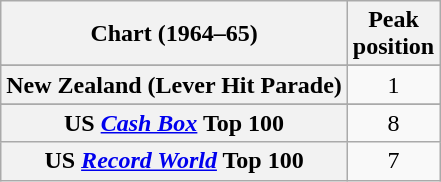<table class="wikitable plainrowheaders sortable">
<tr>
<th scope="col">Chart (1964–65)</th>
<th scope="col">Peak<br>position</th>
</tr>
<tr>
</tr>
<tr>
</tr>
<tr>
<th scope="row">New Zealand (Lever Hit Parade)</th>
<td align="center">1</td>
</tr>
<tr>
</tr>
<tr>
<th scope="row">US <em><a href='#'>Cash Box</a></em> Top 100</th>
<td align="center">8</td>
</tr>
<tr>
<th scope="row">US <em><a href='#'>Record World</a></em> Top 100</th>
<td align="center">7</td>
</tr>
</table>
